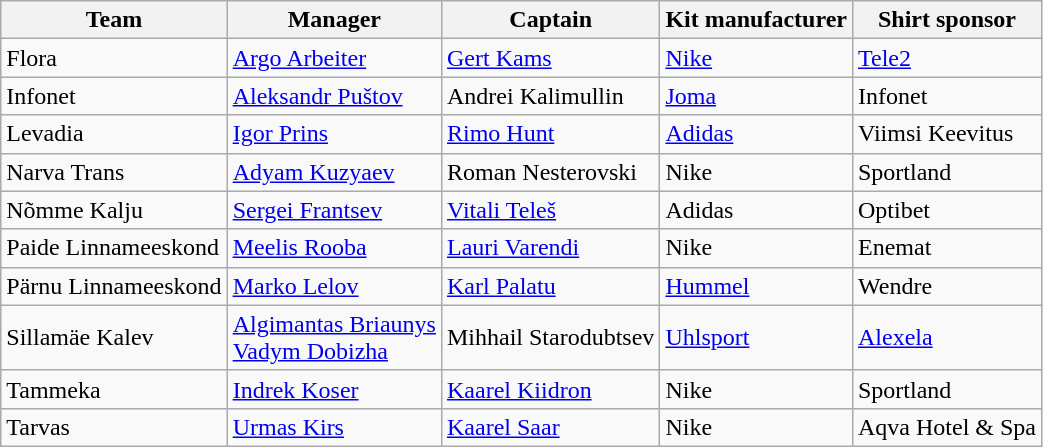<table class="wikitable sortable" style="text-align: left;">
<tr>
<th>Team</th>
<th>Manager</th>
<th>Captain</th>
<th>Kit manufacturer</th>
<th>Shirt sponsor</th>
</tr>
<tr>
<td>Flora</td>
<td> <a href='#'>Argo Arbeiter</a></td>
<td> <a href='#'>Gert Kams</a></td>
<td><a href='#'>Nike</a></td>
<td><a href='#'>Tele2</a></td>
</tr>
<tr>
<td>Infonet</td>
<td> <a href='#'>Aleksandr Puštov</a></td>
<td> Andrei Kalimullin</td>
<td><a href='#'>Joma</a></td>
<td>Infonet</td>
</tr>
<tr>
<td>Levadia</td>
<td> <a href='#'>Igor Prins</a></td>
<td> <a href='#'>Rimo Hunt</a></td>
<td><a href='#'>Adidas</a></td>
<td>Viimsi Keevitus</td>
</tr>
<tr>
<td>Narva Trans</td>
<td> <a href='#'>Adyam Kuzyaev</a></td>
<td> Roman Nesterovski</td>
<td>Nike</td>
<td>Sportland</td>
</tr>
<tr>
<td>Nõmme Kalju</td>
<td> <a href='#'>Sergei Frantsev</a></td>
<td> <a href='#'>Vitali Teleš</a></td>
<td>Adidas</td>
<td>Optibet</td>
</tr>
<tr>
<td>Paide Linnameeskond</td>
<td> <a href='#'>Meelis Rooba</a></td>
<td> <a href='#'>Lauri Varendi</a></td>
<td>Nike</td>
<td>Enemat</td>
</tr>
<tr>
<td>Pärnu Linnameeskond</td>
<td> <a href='#'>Marko Lelov</a></td>
<td> <a href='#'>Karl Palatu</a></td>
<td><a href='#'>Hummel</a></td>
<td>Wendre</td>
</tr>
<tr>
<td>Sillamäe Kalev</td>
<td> <a href='#'>Algimantas Briaunys</a><br> <a href='#'>Vadym Dobizha</a></td>
<td> Mihhail Starodubtsev</td>
<td><a href='#'>Uhlsport</a></td>
<td><a href='#'>Alexela</a></td>
</tr>
<tr>
<td>Tammeka</td>
<td> <a href='#'>Indrek Koser</a></td>
<td> <a href='#'>Kaarel Kiidron</a></td>
<td>Nike</td>
<td>Sportland</td>
</tr>
<tr>
<td>Tarvas</td>
<td> <a href='#'>Urmas Kirs</a></td>
<td> <a href='#'>Kaarel Saar</a></td>
<td>Nike</td>
<td>Aqva Hotel & Spa</td>
</tr>
</table>
